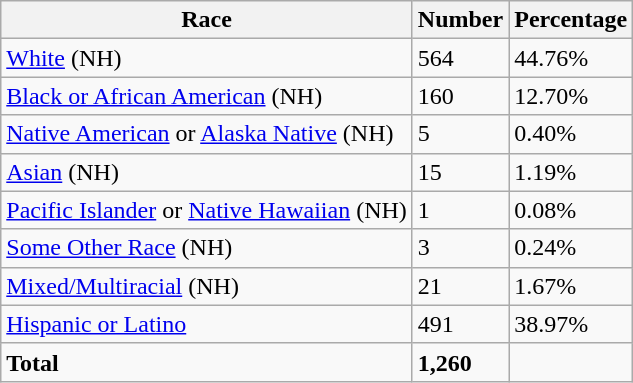<table class="wikitable">
<tr>
<th>Race</th>
<th>Number</th>
<th>Percentage</th>
</tr>
<tr>
<td><a href='#'>White</a> (NH)</td>
<td>564</td>
<td>44.76%</td>
</tr>
<tr>
<td><a href='#'>Black or African American</a> (NH)</td>
<td>160</td>
<td>12.70%</td>
</tr>
<tr>
<td><a href='#'>Native American</a> or <a href='#'>Alaska Native</a> (NH)</td>
<td>5</td>
<td>0.40%</td>
</tr>
<tr>
<td><a href='#'>Asian</a> (NH)</td>
<td>15</td>
<td>1.19%</td>
</tr>
<tr>
<td><a href='#'>Pacific Islander</a> or <a href='#'>Native Hawaiian</a> (NH)</td>
<td>1</td>
<td>0.08%</td>
</tr>
<tr>
<td><a href='#'>Some Other Race</a> (NH)</td>
<td>3</td>
<td>0.24%</td>
</tr>
<tr>
<td><a href='#'>Mixed/Multiracial</a> (NH)</td>
<td>21</td>
<td>1.67%</td>
</tr>
<tr>
<td><a href='#'>Hispanic or Latino</a></td>
<td>491</td>
<td>38.97%</td>
</tr>
<tr>
<td><strong>Total</strong></td>
<td><strong>1,260</strong></td>
</tr>
</table>
